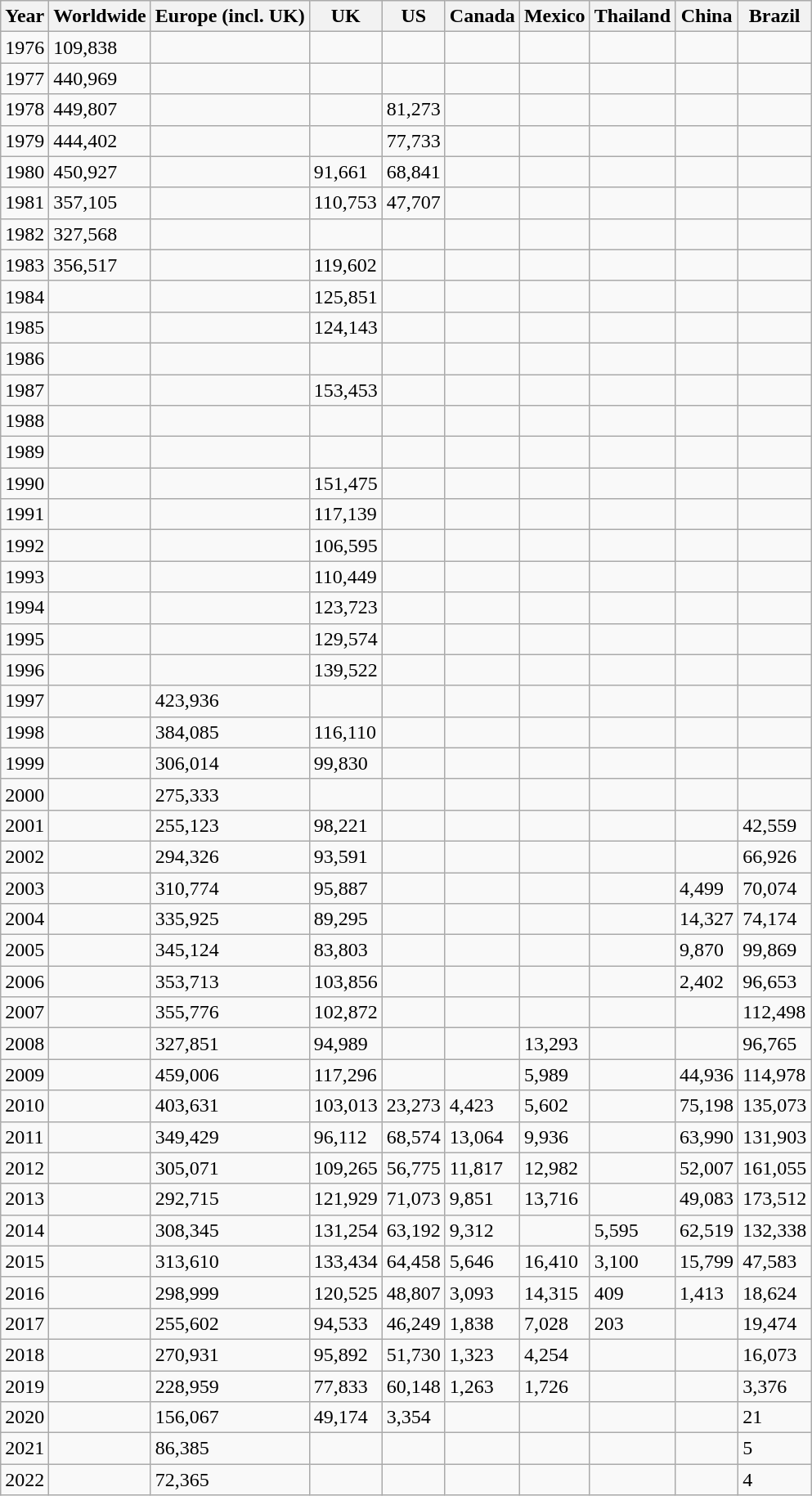<table class="wikitable">
<tr>
<th>Year</th>
<th>Worldwide</th>
<th>Europe (incl. UK)</th>
<th>UK</th>
<th>US</th>
<th>Canada</th>
<th>Mexico</th>
<th>Thailand</th>
<th>China</th>
<th>Brazil</th>
</tr>
<tr>
<td>1976</td>
<td>109,838</td>
<td></td>
<td></td>
<td></td>
<td></td>
<td></td>
<td></td>
<td></td>
<td></td>
</tr>
<tr>
<td>1977</td>
<td>440,969</td>
<td></td>
<td></td>
<td></td>
<td></td>
<td></td>
<td></td>
<td></td>
<td></td>
</tr>
<tr>
<td>1978</td>
<td>449,807</td>
<td></td>
<td></td>
<td>81,273</td>
<td></td>
<td></td>
<td></td>
<td></td>
<td></td>
</tr>
<tr>
<td>1979</td>
<td>444,402</td>
<td></td>
<td></td>
<td>77,733</td>
<td></td>
<td></td>
<td></td>
<td></td>
<td></td>
</tr>
<tr>
<td>1980</td>
<td>450,927</td>
<td></td>
<td>91,661</td>
<td>68,841</td>
<td></td>
<td></td>
<td></td>
<td></td>
<td></td>
</tr>
<tr>
<td>1981</td>
<td>357,105</td>
<td></td>
<td>110,753</td>
<td>47,707</td>
<td></td>
<td></td>
<td></td>
<td></td>
<td></td>
</tr>
<tr>
<td>1982</td>
<td>327,568</td>
<td></td>
<td></td>
<td></td>
<td></td>
<td></td>
<td></td>
<td></td>
<td></td>
</tr>
<tr>
<td>1983</td>
<td>356,517</td>
<td></td>
<td>119,602</td>
<td></td>
<td></td>
<td></td>
<td></td>
<td></td>
<td></td>
</tr>
<tr>
<td>1984</td>
<td></td>
<td></td>
<td>125,851</td>
<td></td>
<td></td>
<td></td>
<td></td>
<td></td>
<td></td>
</tr>
<tr>
<td>1985</td>
<td></td>
<td></td>
<td>124,143</td>
<td></td>
<td></td>
<td></td>
<td></td>
<td></td>
<td></td>
</tr>
<tr>
<td>1986</td>
<td></td>
<td></td>
<td></td>
<td></td>
<td></td>
<td></td>
<td></td>
<td></td>
<td></td>
</tr>
<tr>
<td>1987</td>
<td></td>
<td></td>
<td>153,453</td>
<td></td>
<td></td>
<td></td>
<td></td>
<td></td>
<td></td>
</tr>
<tr>
<td>1988</td>
<td></td>
<td></td>
<td></td>
<td></td>
<td></td>
<td></td>
<td></td>
<td></td>
<td></td>
</tr>
<tr>
<td>1989</td>
<td></td>
<td></td>
<td></td>
<td></td>
<td></td>
<td></td>
<td></td>
<td></td>
<td></td>
</tr>
<tr>
<td>1990</td>
<td></td>
<td></td>
<td>151,475</td>
<td></td>
<td></td>
<td></td>
<td></td>
<td></td>
<td></td>
</tr>
<tr>
<td>1991</td>
<td></td>
<td></td>
<td>117,139</td>
<td></td>
<td></td>
<td></td>
<td></td>
<td></td>
<td></td>
</tr>
<tr>
<td>1992</td>
<td></td>
<td></td>
<td>106,595</td>
<td></td>
<td></td>
<td></td>
<td></td>
<td></td>
<td></td>
</tr>
<tr>
<td>1993</td>
<td></td>
<td></td>
<td>110,449</td>
<td></td>
<td></td>
<td></td>
<td></td>
<td></td>
<td></td>
</tr>
<tr>
<td>1994</td>
<td></td>
<td></td>
<td>123,723</td>
<td></td>
<td></td>
<td></td>
<td></td>
<td></td>
<td></td>
</tr>
<tr>
<td>1995</td>
<td></td>
<td></td>
<td>129,574</td>
<td></td>
<td></td>
<td></td>
<td></td>
<td></td>
<td></td>
</tr>
<tr>
<td>1996</td>
<td></td>
<td></td>
<td>139,522</td>
<td></td>
<td></td>
<td></td>
<td></td>
<td></td>
<td></td>
</tr>
<tr>
<td>1997</td>
<td></td>
<td>423,936</td>
<td></td>
<td></td>
<td></td>
<td></td>
<td></td>
<td></td>
<td></td>
</tr>
<tr>
<td>1998</td>
<td></td>
<td>384,085</td>
<td>116,110</td>
<td></td>
<td></td>
<td></td>
<td></td>
<td></td>
<td></td>
</tr>
<tr>
<td>1999</td>
<td></td>
<td>306,014</td>
<td>99,830</td>
<td></td>
<td></td>
<td></td>
<td></td>
<td></td>
<td></td>
</tr>
<tr>
<td>2000</td>
<td></td>
<td>275,333</td>
<td></td>
<td></td>
<td></td>
<td></td>
<td></td>
<td></td>
<td></td>
</tr>
<tr>
<td>2001</td>
<td></td>
<td>255,123</td>
<td>98,221</td>
<td></td>
<td></td>
<td></td>
<td></td>
<td></td>
<td>42,559</td>
</tr>
<tr>
<td>2002</td>
<td></td>
<td>294,326</td>
<td>93,591</td>
<td></td>
<td></td>
<td></td>
<td></td>
<td></td>
<td>66,926</td>
</tr>
<tr>
<td>2003</td>
<td></td>
<td>310,774</td>
<td>95,887</td>
<td></td>
<td></td>
<td></td>
<td></td>
<td>4,499</td>
<td>70,074</td>
</tr>
<tr>
<td>2004</td>
<td></td>
<td>335,925</td>
<td>89,295</td>
<td></td>
<td></td>
<td></td>
<td></td>
<td>14,327</td>
<td>74,174</td>
</tr>
<tr>
<td>2005</td>
<td></td>
<td>345,124</td>
<td>83,803</td>
<td></td>
<td></td>
<td></td>
<td></td>
<td>9,870</td>
<td>99,869</td>
</tr>
<tr>
<td>2006</td>
<td></td>
<td>353,713</td>
<td>103,856</td>
<td></td>
<td></td>
<td></td>
<td></td>
<td>2,402</td>
<td>96,653</td>
</tr>
<tr>
<td>2007</td>
<td></td>
<td>355,776</td>
<td>102,872</td>
<td></td>
<td></td>
<td></td>
<td></td>
<td></td>
<td>112,498</td>
</tr>
<tr>
<td>2008</td>
<td></td>
<td>327,851</td>
<td>94,989</td>
<td></td>
<td></td>
<td>13,293</td>
<td></td>
<td></td>
<td>96,765</td>
</tr>
<tr>
<td>2009</td>
<td></td>
<td>459,006</td>
<td>117,296</td>
<td></td>
<td></td>
<td>5,989</td>
<td></td>
<td>44,936</td>
<td>114,978</td>
</tr>
<tr>
<td>2010</td>
<td></td>
<td>403,631</td>
<td>103,013</td>
<td>23,273</td>
<td>4,423</td>
<td>5,602</td>
<td></td>
<td>75,198</td>
<td>135,073</td>
</tr>
<tr>
<td>2011</td>
<td></td>
<td>349,429</td>
<td>96,112</td>
<td>68,574</td>
<td>13,064</td>
<td>9,936</td>
<td></td>
<td>63,990</td>
<td>131,903</td>
</tr>
<tr>
<td>2012</td>
<td></td>
<td>305,071</td>
<td>109,265</td>
<td>56,775</td>
<td>11,817</td>
<td>12,982</td>
<td></td>
<td>52,007</td>
<td>161,055</td>
</tr>
<tr>
<td>2013</td>
<td></td>
<td>292,715</td>
<td>121,929</td>
<td>71,073</td>
<td>9,851</td>
<td>13,716</td>
<td></td>
<td>49,083</td>
<td>173,512</td>
</tr>
<tr>
<td>2014</td>
<td></td>
<td>308,345</td>
<td>131,254</td>
<td>63,192</td>
<td>9,312</td>
<td></td>
<td>5,595</td>
<td>62,519</td>
<td>132,338</td>
</tr>
<tr>
<td>2015</td>
<td></td>
<td>313,610</td>
<td>133,434</td>
<td>64,458</td>
<td>5,646</td>
<td>16,410</td>
<td>3,100</td>
<td>15,799</td>
<td>47,583</td>
</tr>
<tr>
<td>2016</td>
<td></td>
<td>298,999</td>
<td>120,525</td>
<td>48,807</td>
<td>3,093</td>
<td>14,315</td>
<td>409</td>
<td>1,413</td>
<td>18,624</td>
</tr>
<tr>
<td>2017</td>
<td></td>
<td>255,602</td>
<td>94,533</td>
<td>46,249</td>
<td>1,838</td>
<td>7,028</td>
<td>203</td>
<td></td>
<td>19,474</td>
</tr>
<tr>
<td>2018</td>
<td></td>
<td>270,931</td>
<td>95,892</td>
<td>51,730</td>
<td>1,323</td>
<td>4,254</td>
<td></td>
<td></td>
<td>16,073</td>
</tr>
<tr>
<td>2019</td>
<td></td>
<td>228,959</td>
<td>77,833</td>
<td>60,148</td>
<td>1,263</td>
<td>1,726</td>
<td></td>
<td></td>
<td>3,376</td>
</tr>
<tr>
<td>2020</td>
<td></td>
<td>156,067</td>
<td>49,174</td>
<td>3,354</td>
<td></td>
<td></td>
<td></td>
<td></td>
<td>21</td>
</tr>
<tr>
<td>2021</td>
<td></td>
<td>86,385</td>
<td></td>
<td></td>
<td></td>
<td></td>
<td></td>
<td></td>
<td>5</td>
</tr>
<tr>
<td>2022</td>
<td></td>
<td>72,365</td>
<td></td>
<td></td>
<td></td>
<td></td>
<td></td>
<td></td>
<td>4</td>
</tr>
</table>
